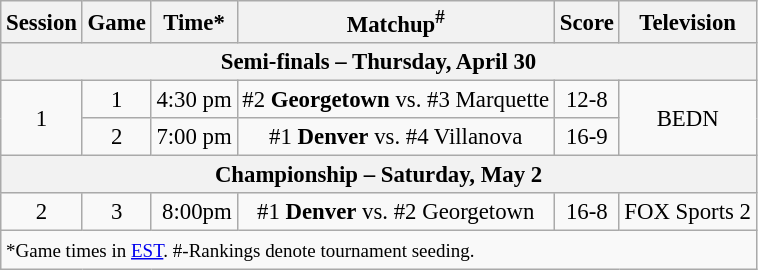<table class="wikitable" style="font-size: 95%">
<tr>
<th>Session</th>
<th>Game</th>
<th>Time*</th>
<th>Matchup<sup>#</sup></th>
<th>Score</th>
<th>Television</th>
</tr>
<tr>
<th colspan=6>Semi-finals – Thursday, April 30</th>
</tr>
<tr>
<td rowspan=2 align=center>1</td>
<td align=center>1</td>
<td align=right>4:30 pm</td>
<td align=center>#2 <strong>Georgetown</strong> vs. #3 Marquette</td>
<td align=center>12-8</td>
<td rowspan=2 align=center>BEDN</td>
</tr>
<tr>
<td align=center>2</td>
<td align=right>7:00 pm</td>
<td align=center>#1 <strong>Denver</strong> vs. #4 Villanova</td>
<td align=center>16-9</td>
</tr>
<tr>
<th colspan=6>Championship – Saturday, May 2</th>
</tr>
<tr>
<td rowspan=1 align=center>2</td>
<td align=center>3</td>
<td align=right>8:00pm</td>
<td align=center>#1 <strong>Denver</strong> vs. #2 Georgetown</td>
<td align=center>16-8</td>
<td rowspan=1 align=center>FOX Sports 2</td>
</tr>
<tr>
<td colspan=6><small>*Game times in <a href='#'>EST</a>. #-Rankings denote tournament seeding.</small></td>
</tr>
</table>
